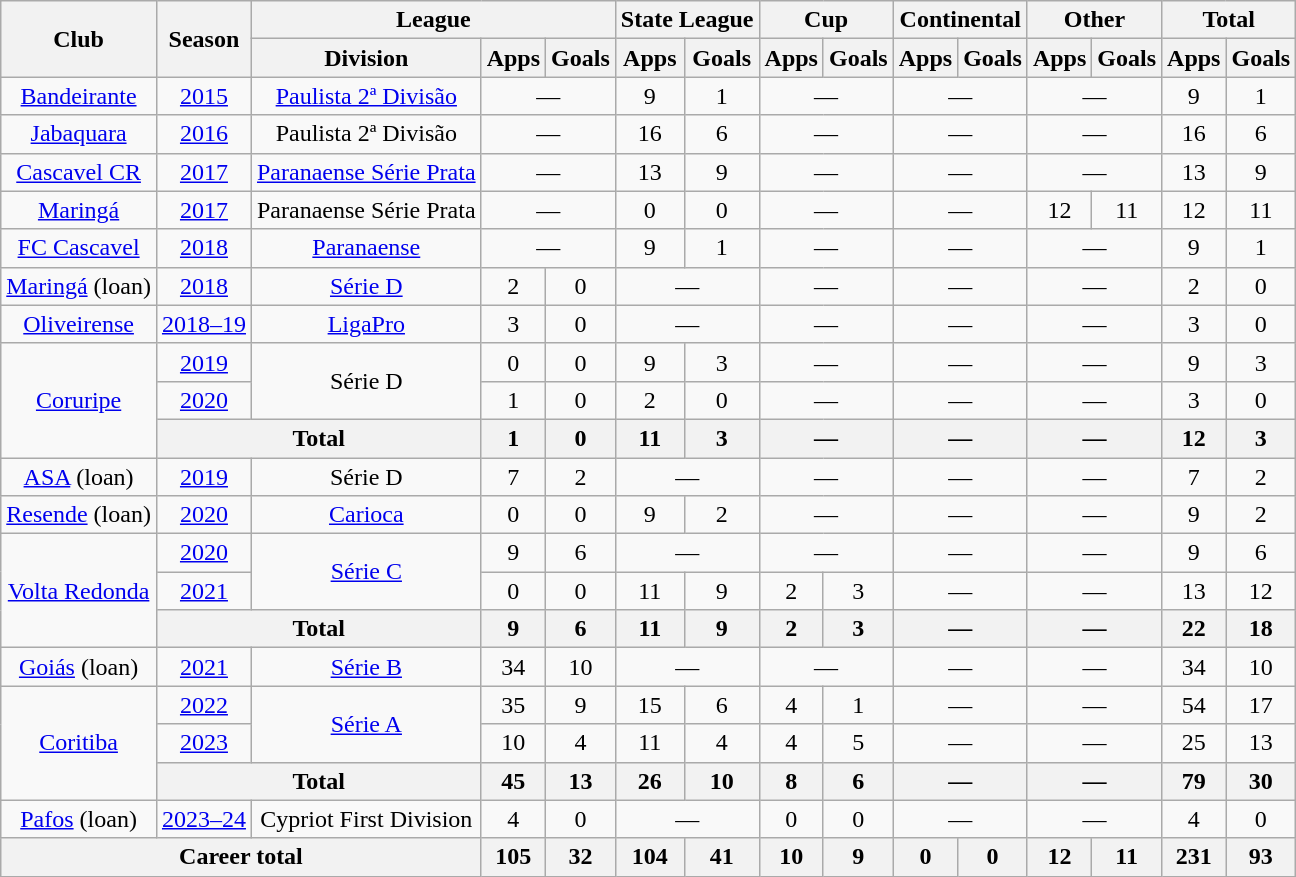<table class="wikitable" style="text-align: center;">
<tr>
<th rowspan="2">Club</th>
<th rowspan="2">Season</th>
<th colspan="3">League</th>
<th colspan="2">State League</th>
<th colspan="2">Cup</th>
<th colspan="2">Continental</th>
<th colspan="2">Other</th>
<th colspan="2">Total</th>
</tr>
<tr>
<th>Division</th>
<th>Apps</th>
<th>Goals</th>
<th>Apps</th>
<th>Goals</th>
<th>Apps</th>
<th>Goals</th>
<th>Apps</th>
<th>Goals</th>
<th>Apps</th>
<th>Goals</th>
<th>Apps</th>
<th>Goals</th>
</tr>
<tr>
<td valign="center"><a href='#'>Bandeirante</a></td>
<td><a href='#'>2015</a></td>
<td><a href='#'>Paulista 2ª Divisão</a></td>
<td colspan="2">—</td>
<td>9</td>
<td>1</td>
<td colspan="2">—</td>
<td colspan="2">—</td>
<td colspan="2">—</td>
<td>9</td>
<td>1</td>
</tr>
<tr>
<td valign="center"><a href='#'>Jabaquara</a></td>
<td><a href='#'>2016</a></td>
<td>Paulista 2ª Divisão</td>
<td colspan="2">—</td>
<td>16</td>
<td>6</td>
<td colspan="2">—</td>
<td colspan="2">—</td>
<td colspan="2">—</td>
<td>16</td>
<td>6</td>
</tr>
<tr>
<td valign="center"><a href='#'>Cascavel CR</a></td>
<td><a href='#'>2017</a></td>
<td><a href='#'>Paranaense Série Prata</a></td>
<td colspan="2">—</td>
<td>13</td>
<td>9</td>
<td colspan="2">—</td>
<td colspan="2">—</td>
<td colspan="2">—</td>
<td>13</td>
<td>9</td>
</tr>
<tr>
<td valign="center"><a href='#'>Maringá</a></td>
<td><a href='#'>2017</a></td>
<td>Paranaense Série Prata</td>
<td colspan="2">—</td>
<td>0</td>
<td>0</td>
<td colspan="2">—</td>
<td colspan="2">—</td>
<td>12</td>
<td>11</td>
<td>12</td>
<td>11</td>
</tr>
<tr>
<td valign="center"><a href='#'>FC Cascavel</a></td>
<td><a href='#'>2018</a></td>
<td><a href='#'>Paranaense</a></td>
<td colspan="2">—</td>
<td>9</td>
<td>1</td>
<td colspan="2">—</td>
<td colspan="2">—</td>
<td colspan="2">—</td>
<td>9</td>
<td>1</td>
</tr>
<tr>
<td valign="center"><a href='#'>Maringá</a> (loan)</td>
<td><a href='#'>2018</a></td>
<td><a href='#'>Série D</a></td>
<td>2</td>
<td>0</td>
<td colspan="2">—</td>
<td colspan="2">—</td>
<td colspan="2">—</td>
<td colspan="2">—</td>
<td>2</td>
<td>0</td>
</tr>
<tr>
<td valign="center"><a href='#'>Oliveirense</a></td>
<td><a href='#'>2018–19</a></td>
<td><a href='#'>LigaPro</a></td>
<td>3</td>
<td>0</td>
<td colspan="2">—</td>
<td colspan="2">—</td>
<td colspan="2">—</td>
<td colspan="2">—</td>
<td>3</td>
<td>0</td>
</tr>
<tr>
<td rowspan="3" valign="center"><a href='#'>Coruripe</a></td>
<td><a href='#'>2019</a></td>
<td rowspan="2">Série D</td>
<td>0</td>
<td>0</td>
<td>9</td>
<td>3</td>
<td colspan="2">—</td>
<td colspan="2">—</td>
<td colspan="2">—</td>
<td>9</td>
<td>3</td>
</tr>
<tr>
<td><a href='#'>2020</a></td>
<td>1</td>
<td>0</td>
<td>2</td>
<td>0</td>
<td colspan="2">—</td>
<td colspan="2">—</td>
<td colspan="2">—</td>
<td>3</td>
<td>0</td>
</tr>
<tr>
<th colspan="2">Total</th>
<th>1</th>
<th>0</th>
<th>11</th>
<th>3</th>
<th colspan="2">—</th>
<th colspan="2">—</th>
<th colspan="2">—</th>
<th>12</th>
<th>3</th>
</tr>
<tr>
<td valign="center"><a href='#'>ASA</a> (loan)</td>
<td><a href='#'>2019</a></td>
<td>Série D</td>
<td>7</td>
<td>2</td>
<td colspan="2">—</td>
<td colspan="2">—</td>
<td colspan="2">—</td>
<td colspan="2">—</td>
<td>7</td>
<td>2</td>
</tr>
<tr>
<td valign="center"><a href='#'>Resende</a> (loan)</td>
<td><a href='#'>2020</a></td>
<td><a href='#'>Carioca</a></td>
<td>0</td>
<td>0</td>
<td>9</td>
<td>2</td>
<td colspan="2">—</td>
<td colspan="2">—</td>
<td colspan="2">—</td>
<td>9</td>
<td>2</td>
</tr>
<tr>
<td rowspan="3" valign="center"><a href='#'>Volta Redonda</a></td>
<td><a href='#'>2020</a></td>
<td rowspan="2"><a href='#'>Série C</a></td>
<td>9</td>
<td>6</td>
<td colspan="2">—</td>
<td colspan="2">—</td>
<td colspan="2">—</td>
<td colspan="2">—</td>
<td>9</td>
<td>6</td>
</tr>
<tr>
<td><a href='#'>2021</a></td>
<td>0</td>
<td>0</td>
<td>11</td>
<td>9</td>
<td>2</td>
<td>3</td>
<td colspan="2">—</td>
<td colspan="2">—</td>
<td>13</td>
<td>12</td>
</tr>
<tr>
<th colspan="2">Total</th>
<th>9</th>
<th>6</th>
<th>11</th>
<th>9</th>
<th>2</th>
<th>3</th>
<th colspan="2">—</th>
<th colspan="2">—</th>
<th>22</th>
<th>18</th>
</tr>
<tr>
<td valign="center"><a href='#'>Goiás</a> (loan)</td>
<td><a href='#'>2021</a></td>
<td><a href='#'>Série B</a></td>
<td>34</td>
<td>10</td>
<td colspan="2">—</td>
<td colspan="2">—</td>
<td colspan="2">—</td>
<td colspan="2">—</td>
<td>34</td>
<td>10</td>
</tr>
<tr>
<td rowspan="3" valign="center"><a href='#'>Coritiba</a></td>
<td><a href='#'>2022</a></td>
<td rowspan="2"><a href='#'>Série A</a></td>
<td>35</td>
<td>9</td>
<td>15</td>
<td>6</td>
<td>4</td>
<td>1</td>
<td colspan="2">—</td>
<td colspan="2">—</td>
<td>54</td>
<td>17</td>
</tr>
<tr>
<td><a href='#'>2023</a></td>
<td>10</td>
<td>4</td>
<td>11</td>
<td>4</td>
<td>4</td>
<td>5</td>
<td colspan="2">—</td>
<td colspan="2">—</td>
<td>25</td>
<td>13</td>
</tr>
<tr>
<th colspan="2">Total</th>
<th>45</th>
<th>13</th>
<th>26</th>
<th>10</th>
<th>8</th>
<th>6</th>
<th colspan="2">—</th>
<th colspan="2">—</th>
<th>79</th>
<th>30</th>
</tr>
<tr>
<td valign="center"><a href='#'>Pafos</a> (loan)</td>
<td><a href='#'>2023–24</a></td>
<td>Cypriot First Division</td>
<td>4</td>
<td>0</td>
<td colspan="2">—</td>
<td>0</td>
<td>0</td>
<td colspan="2">—</td>
<td colspan="2">—</td>
<td>4</td>
<td>0</td>
</tr>
<tr>
<th colspan="3"><strong>Career total</strong></th>
<th>105</th>
<th>32</th>
<th>104</th>
<th>41</th>
<th>10</th>
<th>9</th>
<th>0</th>
<th>0</th>
<th>12</th>
<th>11</th>
<th>231</th>
<th>93</th>
</tr>
</table>
